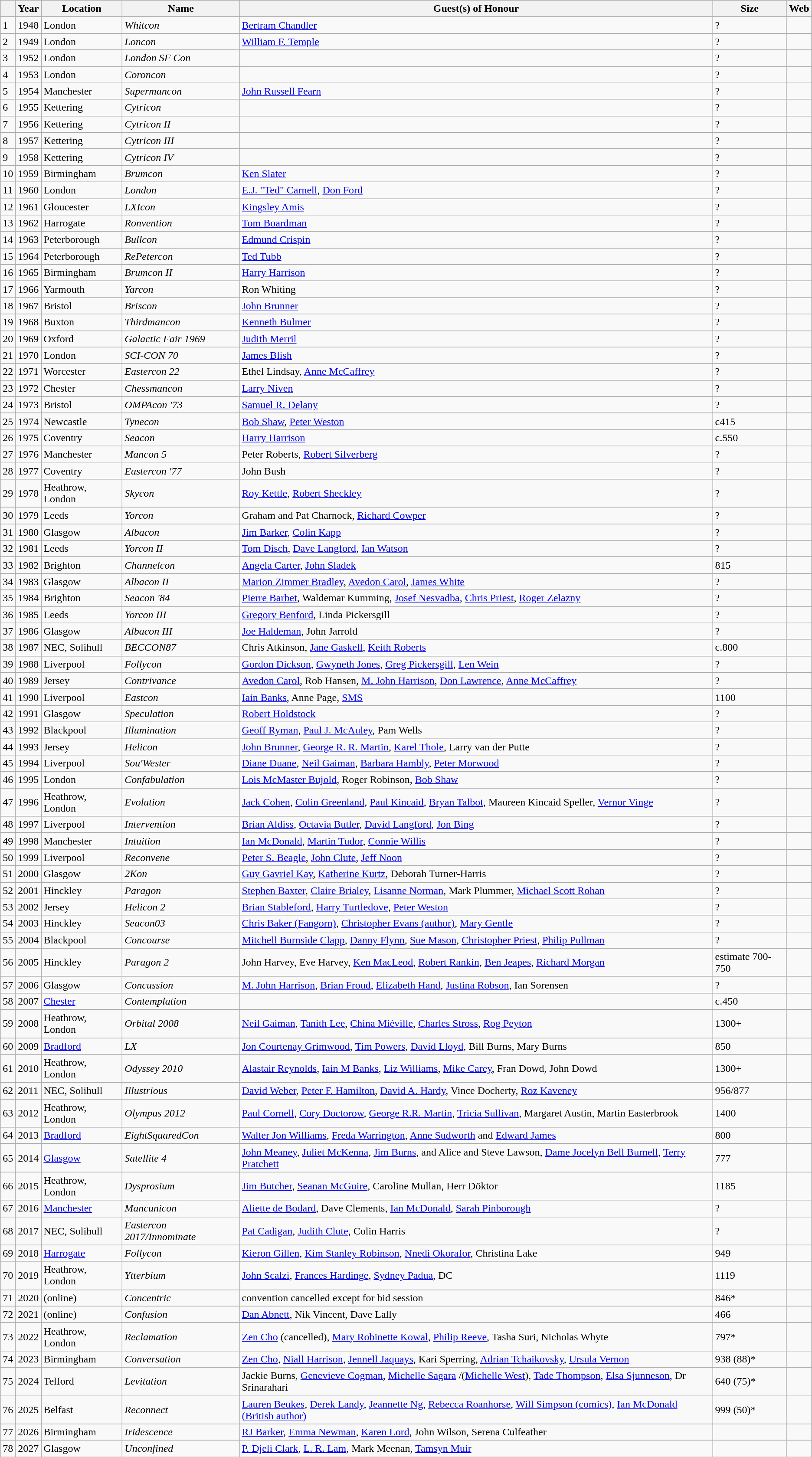<table class="wikitable sortable">
<tr>
<th></th>
<th>Year</th>
<th>Location</th>
<th>Name</th>
<th>Guest(s) of Honour</th>
<th>Size</th>
<th>Web</th>
</tr>
<tr>
<td>1</td>
<td>1948</td>
<td>London</td>
<td><em>Whitcon</em></td>
<td><a href='#'>Bertram Chandler</a></td>
<td>?</td>
<td></td>
</tr>
<tr>
<td>2</td>
<td>1949</td>
<td>London</td>
<td><em>Loncon</em></td>
<td><a href='#'>William F. Temple</a></td>
<td>?</td>
<td></td>
</tr>
<tr>
<td>3</td>
<td>1952</td>
<td>London</td>
<td><em>London SF Con</em></td>
<td></td>
<td>?</td>
<td></td>
</tr>
<tr>
<td>4</td>
<td>1953</td>
<td>London</td>
<td><em>Coroncon</em></td>
<td></td>
<td>?</td>
<td></td>
</tr>
<tr>
<td>5</td>
<td>1954</td>
<td>Manchester</td>
<td><em>Supermancon</em></td>
<td><a href='#'>John Russell Fearn</a></td>
<td>?</td>
<td></td>
</tr>
<tr>
<td>6</td>
<td>1955</td>
<td>Kettering</td>
<td><em>Cytricon</em></td>
<td></td>
<td>?</td>
<td></td>
</tr>
<tr>
<td>7</td>
<td>1956</td>
<td>Kettering</td>
<td><em>Cytricon II</em></td>
<td></td>
<td>?</td>
<td></td>
</tr>
<tr>
<td>8</td>
<td>1957</td>
<td>Kettering</td>
<td><em>Cytricon III</em></td>
<td></td>
<td>?</td>
<td></td>
</tr>
<tr>
<td>9</td>
<td>1958</td>
<td>Kettering</td>
<td><em>Cytricon IV</em></td>
<td></td>
<td>?</td>
<td></td>
</tr>
<tr>
<td>10</td>
<td>1959</td>
<td>Birmingham</td>
<td><em>Brumcon</em></td>
<td><a href='#'>Ken Slater</a></td>
<td>?</td>
<td></td>
</tr>
<tr>
<td>11</td>
<td>1960</td>
<td>London</td>
<td><em>London</em></td>
<td><a href='#'>E.J. "Ted" Carnell</a>, <a href='#'>Don Ford</a></td>
<td>?</td>
<td></td>
</tr>
<tr>
<td>12</td>
<td>1961</td>
<td>Gloucester</td>
<td><em>LXIcon</em></td>
<td><a href='#'>Kingsley Amis</a></td>
<td>?</td>
<td></td>
</tr>
<tr>
<td>13</td>
<td>1962</td>
<td>Harrogate</td>
<td><em>Ronvention</em></td>
<td><a href='#'>Tom Boardman</a></td>
<td>?</td>
<td></td>
</tr>
<tr>
<td>14</td>
<td>1963</td>
<td>Peterborough</td>
<td><em>Bullcon</em></td>
<td><a href='#'>Edmund Crispin</a></td>
<td>?</td>
<td></td>
</tr>
<tr>
<td>15</td>
<td>1964</td>
<td>Peterborough</td>
<td><em>RePetercon</em></td>
<td><a href='#'>Ted Tubb</a></td>
<td>?</td>
<td></td>
</tr>
<tr>
<td>16</td>
<td>1965</td>
<td>Birmingham</td>
<td><em>Brumcon II</em></td>
<td><a href='#'>Harry Harrison</a></td>
<td>?</td>
<td></td>
</tr>
<tr>
<td>17</td>
<td>1966</td>
<td>Yarmouth</td>
<td><em>Yarcon</em></td>
<td>Ron Whiting</td>
<td>?</td>
<td></td>
</tr>
<tr>
<td>18</td>
<td>1967</td>
<td>Bristol</td>
<td><em>Briscon</em></td>
<td><a href='#'>John Brunner</a></td>
<td>?</td>
<td></td>
</tr>
<tr>
<td>19</td>
<td>1968</td>
<td>Buxton</td>
<td><em>Thirdmancon</em></td>
<td><a href='#'>Kenneth Bulmer</a></td>
<td>?</td>
<td></td>
</tr>
<tr>
<td>20</td>
<td>1969</td>
<td>Oxford</td>
<td><em>Galactic Fair 1969</em></td>
<td><a href='#'>Judith Merril</a></td>
<td>?</td>
<td></td>
</tr>
<tr>
<td>21</td>
<td>1970</td>
<td>London</td>
<td><em>SCI-CON 70</em></td>
<td><a href='#'>James Blish</a></td>
<td>?</td>
<td></td>
</tr>
<tr>
<td>22</td>
<td>1971</td>
<td>Worcester</td>
<td><em>Eastercon 22</em></td>
<td>Ethel Lindsay, <a href='#'>Anne McCaffrey</a></td>
<td>?</td>
<td></td>
</tr>
<tr>
<td>23</td>
<td>1972</td>
<td>Chester</td>
<td><em>Chessmancon</em></td>
<td><a href='#'>Larry Niven</a></td>
<td>?</td>
<td></td>
</tr>
<tr>
<td>24</td>
<td>1973</td>
<td>Bristol</td>
<td><em>OMPAcon '73</em></td>
<td><a href='#'>Samuel R. Delany</a></td>
<td>?</td>
<td></td>
</tr>
<tr>
<td>25</td>
<td>1974</td>
<td>Newcastle</td>
<td><em>Tynecon</em></td>
<td><a href='#'>Bob Shaw</a>, <a href='#'>Peter Weston</a></td>
<td>c415</td>
<td></td>
</tr>
<tr>
<td>26</td>
<td>1975</td>
<td>Coventry</td>
<td><em>Seacon</em></td>
<td><a href='#'>Harry Harrison</a></td>
<td>c.550</td>
<td></td>
</tr>
<tr>
<td>27</td>
<td>1976</td>
<td>Manchester</td>
<td><em>Mancon 5</em></td>
<td>Peter Roberts, <a href='#'>Robert Silverberg</a></td>
<td>?</td>
<td></td>
</tr>
<tr>
<td>28</td>
<td>1977</td>
<td>Coventry</td>
<td><em>Eastercon '77</em></td>
<td>John Bush</td>
<td>?</td>
<td></td>
</tr>
<tr>
<td>29</td>
<td>1978</td>
<td>Heathrow, London</td>
<td><em>Skycon</em></td>
<td><a href='#'>Roy Kettle</a>, <a href='#'>Robert Sheckley</a></td>
<td>?</td>
<td></td>
</tr>
<tr>
<td>30</td>
<td>1979</td>
<td>Leeds</td>
<td><em>Yorcon</em></td>
<td>Graham and Pat Charnock, <a href='#'>Richard Cowper</a></td>
<td>?</td>
<td></td>
</tr>
<tr>
<td>31</td>
<td>1980</td>
<td>Glasgow</td>
<td><em>Albacon</em></td>
<td><a href='#'>Jim Barker</a>, <a href='#'>Colin Kapp</a></td>
<td>?</td>
<td></td>
</tr>
<tr>
<td>32</td>
<td>1981</td>
<td>Leeds</td>
<td><em>Yorcon II</em></td>
<td><a href='#'>Tom Disch</a>, <a href='#'>Dave Langford</a>, <a href='#'>Ian Watson</a></td>
<td>?</td>
<td></td>
</tr>
<tr>
<td>33</td>
<td>1982</td>
<td>Brighton</td>
<td><em>Channelcon</em></td>
<td><a href='#'>Angela Carter</a>, <a href='#'>John Sladek</a></td>
<td>815</td>
<td></td>
</tr>
<tr>
<td>34</td>
<td>1983</td>
<td>Glasgow</td>
<td><em>Albacon II</em></td>
<td><a href='#'>Marion Zimmer Bradley</a>, <a href='#'>Avedon Carol</a>, <a href='#'>James White</a></td>
<td>?</td>
<td></td>
</tr>
<tr>
<td>35</td>
<td>1984</td>
<td>Brighton</td>
<td><em>Seacon '84</em></td>
<td><a href='#'>Pierre Barbet</a>, Waldemar Kumming, <a href='#'>Josef Nesvadba</a>, <a href='#'>Chris Priest</a>, <a href='#'>Roger Zelazny</a></td>
<td>?</td>
<td></td>
</tr>
<tr>
<td>36</td>
<td>1985</td>
<td>Leeds</td>
<td><em>Yorcon III</em></td>
<td><a href='#'>Gregory Benford</a>, Linda Pickersgill</td>
<td>?</td>
<td></td>
</tr>
<tr>
<td>37</td>
<td>1986</td>
<td>Glasgow</td>
<td><em>Albacon III</em></td>
<td><a href='#'>Joe Haldeman</a>, John Jarrold</td>
<td>?</td>
<td></td>
</tr>
<tr>
<td>38</td>
<td>1987</td>
<td>NEC, Solihull</td>
<td><em>BECCON87</em></td>
<td>Chris Atkinson, <a href='#'>Jane Gaskell</a>, <a href='#'>Keith Roberts</a></td>
<td>c.800</td>
<td></td>
</tr>
<tr>
<td>39</td>
<td>1988</td>
<td>Liverpool</td>
<td><em>Follycon</em></td>
<td><a href='#'>Gordon Dickson</a>, <a href='#'>Gwyneth Jones</a>, <a href='#'>Greg Pickersgill</a>, <a href='#'>Len Wein</a></td>
<td>?</td>
<td></td>
</tr>
<tr>
<td>40</td>
<td>1989</td>
<td>Jersey</td>
<td><em>Contrivance</em></td>
<td><a href='#'>Avedon Carol</a>, Rob Hansen, <a href='#'>M. John Harrison</a>, <a href='#'>Don Lawrence</a>, <a href='#'>Anne McCaffrey</a></td>
<td>?</td>
<td></td>
</tr>
<tr>
<td>41</td>
<td>1990</td>
<td>Liverpool</td>
<td><em>Eastcon</em></td>
<td><a href='#'>Iain Banks</a>, Anne Page, <a href='#'>SMS</a></td>
<td>1100</td>
<td></td>
</tr>
<tr>
<td>42</td>
<td>1991</td>
<td>Glasgow</td>
<td><em>Speculation</em></td>
<td><a href='#'>Robert Holdstock</a></td>
<td>?</td>
<td></td>
</tr>
<tr>
<td>43</td>
<td>1992</td>
<td>Blackpool</td>
<td><em>Illumination</em></td>
<td><a href='#'>Geoff Ryman</a>, <a href='#'>Paul J. McAuley</a>, Pam Wells</td>
<td>?</td>
<td></td>
</tr>
<tr>
<td>44</td>
<td>1993</td>
<td>Jersey</td>
<td><em>Helicon</em></td>
<td><a href='#'>John Brunner</a>, <a href='#'>George R. R. Martin</a>, <a href='#'>Karel Thole</a>, Larry van der Putte</td>
<td>?</td>
<td></td>
</tr>
<tr>
<td>45</td>
<td>1994</td>
<td>Liverpool</td>
<td><em>Sou'Wester</em></td>
<td><a href='#'>Diane Duane</a>, <a href='#'>Neil Gaiman</a>, <a href='#'>Barbara Hambly</a>, <a href='#'>Peter Morwood</a></td>
<td>?</td>
<td></td>
</tr>
<tr>
<td>46</td>
<td>1995</td>
<td>London</td>
<td><em>Confabulation</em></td>
<td><a href='#'>Lois McMaster Bujold</a>, Roger Robinson, <a href='#'>Bob Shaw</a></td>
<td>?</td>
<td></td>
</tr>
<tr>
<td>47</td>
<td>1996</td>
<td>Heathrow, London</td>
<td><em>Evolution</em></td>
<td><a href='#'>Jack Cohen</a>, <a href='#'>Colin Greenland</a>, <a href='#'>Paul Kincaid</a>, <a href='#'>Bryan Talbot</a>, Maureen Kincaid Speller, <a href='#'>Vernor Vinge</a></td>
<td>?</td>
<td></td>
</tr>
<tr>
<td>48</td>
<td>1997</td>
<td>Liverpool</td>
<td><em>Intervention</em></td>
<td><a href='#'>Brian Aldiss</a>, <a href='#'>Octavia Butler</a>, <a href='#'>David Langford</a>, <a href='#'>Jon Bing</a></td>
<td>?</td>
<td></td>
</tr>
<tr>
<td>49</td>
<td>1998</td>
<td>Manchester</td>
<td><em>Intuition</em></td>
<td><a href='#'>Ian McDonald</a>, <a href='#'>Martin Tudor</a>, <a href='#'>Connie Willis</a></td>
<td>?</td>
<td></td>
</tr>
<tr>
<td>50</td>
<td>1999</td>
<td>Liverpool</td>
<td><em>Reconvene</em></td>
<td><a href='#'>Peter S. Beagle</a>, <a href='#'>John Clute</a>, <a href='#'>Jeff Noon</a></td>
<td>?</td>
<td></td>
</tr>
<tr>
<td>51</td>
<td>2000</td>
<td>Glasgow</td>
<td><em>2Kon</em></td>
<td><a href='#'>Guy Gavriel Kay</a>, <a href='#'>Katherine Kurtz</a>, Deborah Turner-Harris</td>
<td>?</td>
<td></td>
</tr>
<tr>
<td>52</td>
<td>2001</td>
<td>Hinckley</td>
<td><em>Paragon</em></td>
<td><a href='#'>Stephen Baxter</a>, <a href='#'>Claire Brialey</a>, <a href='#'>Lisanne Norman</a>, Mark Plummer, <a href='#'>Michael Scott Rohan</a></td>
<td>?</td>
<td></td>
</tr>
<tr>
<td>53</td>
<td>2002</td>
<td>Jersey</td>
<td><em>Helicon 2</em></td>
<td><a href='#'>Brian Stableford</a>, <a href='#'>Harry Turtledove</a>, <a href='#'>Peter Weston</a></td>
<td>?</td>
<td></td>
</tr>
<tr>
<td>54</td>
<td>2003</td>
<td>Hinckley</td>
<td><em>Seacon03</em></td>
<td><a href='#'>Chris Baker (Fangorn)</a>, <a href='#'>Christopher Evans (author)</a>, <a href='#'>Mary Gentle</a></td>
<td>?</td>
<td></td>
</tr>
<tr>
<td>55</td>
<td>2004</td>
<td>Blackpool</td>
<td><em>Concourse</em></td>
<td><a href='#'>Mitchell Burnside Clapp</a>, <a href='#'>Danny Flynn</a>, <a href='#'>Sue Mason</a>, <a href='#'>Christopher Priest</a>, <a href='#'>Philip Pullman</a></td>
<td>?</td>
<td></td>
</tr>
<tr>
<td>56</td>
<td>2005</td>
<td>Hinckley</td>
<td><em>Paragon 2</em></td>
<td>John Harvey, Eve Harvey, <a href='#'>Ken MacLeod</a>, <a href='#'>Robert Rankin</a>, <a href='#'>Ben Jeapes</a>, <a href='#'>Richard Morgan</a></td>
<td>estimate 700-750</td>
<td></td>
</tr>
<tr>
<td>57</td>
<td>2006</td>
<td>Glasgow</td>
<td><em>Concussion</em></td>
<td><a href='#'>M. John Harrison</a>, <a href='#'>Brian Froud</a>, <a href='#'>Elizabeth Hand</a>, <a href='#'>Justina Robson</a>, Ian Sorensen</td>
<td>?</td>
<td></td>
</tr>
<tr>
<td>58</td>
<td>2007</td>
<td><a href='#'>Chester</a></td>
<td><em>Contemplation</em></td>
<td></td>
<td>c.450</td>
<td></td>
</tr>
<tr>
<td>59</td>
<td>2008</td>
<td>Heathrow, London</td>
<td><em>Orbital 2008</em></td>
<td><a href='#'>Neil Gaiman</a>, <a href='#'>Tanith Lee</a>, <a href='#'>China Miéville</a>, <a href='#'>Charles Stross</a>, <a href='#'>Rog Peyton</a></td>
<td>1300+</td>
<td></td>
</tr>
<tr>
<td>60</td>
<td>2009</td>
<td><a href='#'>Bradford</a></td>
<td><em>LX</em></td>
<td><a href='#'>Jon Courtenay Grimwood</a>, <a href='#'>Tim Powers</a>, <a href='#'>David Lloyd</a>, Bill Burns, Mary Burns</td>
<td>850</td>
<td></td>
</tr>
<tr>
<td>61</td>
<td>2010</td>
<td>Heathrow, London</td>
<td><em>Odyssey 2010</em></td>
<td><a href='#'>Alastair Reynolds</a>, <a href='#'>Iain M Banks</a>, <a href='#'>Liz Williams</a>, <a href='#'>Mike Carey</a>, Fran Dowd, John Dowd</td>
<td>1300+</td>
<td></td>
</tr>
<tr>
<td>62</td>
<td>2011</td>
<td>NEC, Solihull</td>
<td><em>Illustrious</em></td>
<td><a href='#'>David Weber</a>, <a href='#'>Peter F. Hamilton</a>, <a href='#'>David A. Hardy</a>, Vince Docherty, <a href='#'>Roz Kaveney</a></td>
<td>956/877</td>
<td></td>
</tr>
<tr>
<td>63</td>
<td>2012</td>
<td>Heathrow, London</td>
<td><em>Olympus 2012</em></td>
<td><a href='#'>Paul Cornell</a>, <a href='#'>Cory Doctorow</a>, <a href='#'>George R.R. Martin</a>, <a href='#'>Tricia Sullivan</a>, Margaret Austin, Martin Easterbrook</td>
<td>1400</td>
<td></td>
</tr>
<tr>
<td>64</td>
<td>2013</td>
<td><a href='#'>Bradford</a></td>
<td><em>EightSquaredCon</em></td>
<td><a href='#'>Walter Jon Williams</a>, <a href='#'>Freda Warrington</a>, <a href='#'>Anne Sudworth</a> and <a href='#'>Edward James</a></td>
<td>800</td>
<td></td>
</tr>
<tr>
<td>65</td>
<td>2014</td>
<td><a href='#'>Glasgow</a></td>
<td><em>Satellite 4</em></td>
<td><a href='#'>John Meaney</a>, <a href='#'>Juliet McKenna</a>, <a href='#'>Jim Burns</a>, and Alice and Steve Lawson, <a href='#'>Dame Jocelyn Bell Burnell</a>, <a href='#'>Terry Pratchett</a></td>
<td>777</td>
<td></td>
</tr>
<tr>
<td>66</td>
<td>2015</td>
<td>Heathrow, London</td>
<td><em>Dysprosium</em></td>
<td><a href='#'>Jim Butcher</a>, <a href='#'>Seanan McGuire</a>, Caroline Mullan, Herr Döktor</td>
<td>1185</td>
<td></td>
</tr>
<tr>
<td>67</td>
<td>2016</td>
<td><a href='#'>Manchester</a></td>
<td><em>Mancunicon</em></td>
<td><a href='#'>Aliette de Bodard</a>, Dave Clements, <a href='#'>Ian McDonald</a>, <a href='#'>Sarah Pinborough</a></td>
<td>?</td>
<td></td>
</tr>
<tr>
<td>68</td>
<td>2017</td>
<td>NEC, Solihull</td>
<td><em>Eastercon 2017/Innominate</em></td>
<td><a href='#'>Pat Cadigan</a>, <a href='#'>Judith Clute</a>, Colin Harris</td>
<td>?</td>
<td></td>
</tr>
<tr>
<td>69</td>
<td>2018</td>
<td><a href='#'>Harrogate</a></td>
<td><em>Follycon</em></td>
<td><a href='#'>Kieron Gillen</a>, <a href='#'>Kim Stanley Robinson</a>, <a href='#'>Nnedi Okorafor</a>, Christina Lake</td>
<td>949</td>
<td></td>
</tr>
<tr>
<td>70</td>
<td>2019</td>
<td>Heathrow, London</td>
<td><em>Ytterbium</em></td>
<td><a href='#'>John Scalzi</a>, <a href='#'>Frances Hardinge</a>, <a href='#'>Sydney Padua</a>, DC</td>
<td>1119</td>
<td></td>
</tr>
<tr>
<td>71</td>
<td>2020</td>
<td>(online)</td>
<td><em>Concentric</em></td>
<td>convention cancelled except for bid session</td>
<td>846*</td>
<td></td>
</tr>
<tr>
<td>72</td>
<td>2021</td>
<td>(online)</td>
<td><em>Confusion</em></td>
<td><a href='#'>Dan Abnett</a>, Nik Vincent, Dave Lally</td>
<td>466</td>
<td></td>
</tr>
<tr>
<td>73</td>
<td>2022</td>
<td>Heathrow, London</td>
<td><em>Reclamation</em></td>
<td><a href='#'>Zen Cho</a> (cancelled), <a href='#'>Mary Robinette Kowal</a>, <a href='#'>Philip Reeve</a>, Tasha Suri, Nicholas Whyte</td>
<td>797*</td>
<td></td>
</tr>
<tr>
<td>74</td>
<td>2023</td>
<td>Birmingham</td>
<td><em>Conversation</em></td>
<td><a href='#'>Zen Cho</a>, <a href='#'>Niall Harrison</a>, <a href='#'>Jennell Jaquays</a>, Kari Sperring, <a href='#'>Adrian Tchaikovsky</a>, <a href='#'>Ursula Vernon</a></td>
<td>938 (88)*</td>
<td></td>
</tr>
<tr>
<td>75</td>
<td>2024</td>
<td>Telford</td>
<td><em>Levitation</em></td>
<td>Jackie Burns, <a href='#'>Genevieve Cogman</a>, <a href='#'>Michelle Sagara</a> /(<a href='#'>Michelle West</a>), <a href='#'>Tade Thompson</a>, <a href='#'>Elsa Sjunneson</a>, Dr Srinarahari</td>
<td>640 (75)*</td>
<td></td>
</tr>
<tr>
<td>76</td>
<td>2025</td>
<td>Belfast</td>
<td><em>Reconnect</em></td>
<td><a href='#'>Lauren Beukes</a>, <a href='#'>Derek Landy</a>, <a href='#'>Jeannette Ng</a>, <a href='#'>Rebecca Roanhorse</a>, <a href='#'>Will Simpson (comics)</a>, <a href='#'>Ian McDonald (British author)</a></td>
<td>999 (50)*</td>
<td></td>
</tr>
<tr>
<td>77</td>
<td>2026</td>
<td>Birmingham</td>
<td><em>Iridescence</em></td>
<td><a href='#'>RJ Barker</a>, <a href='#'>Emma Newman</a>, <a href='#'>Karen Lord</a>, John Wilson, Serena Culfeather</td>
<td></td>
<td></td>
</tr>
<tr>
<td>78</td>
<td>2027</td>
<td>Glasgow</td>
<td><em>Unconfined</em></td>
<td><a href='#'>P. Djeli Clark</a>, <a href='#'>L. R. Lam</a>, Mark Meenan, <a href='#'>Tamsyn Muir</a></td>
<td></td>
<td></td>
</tr>
</table>
